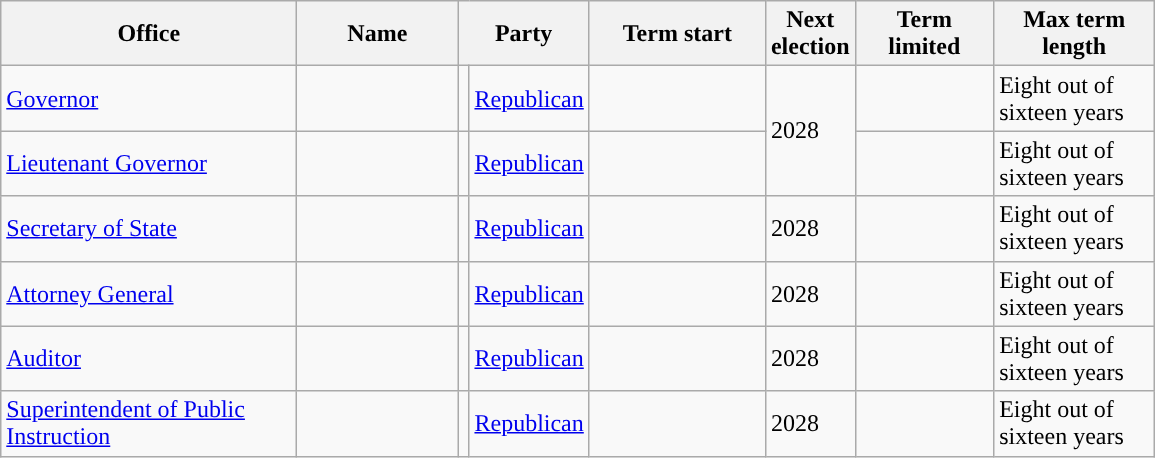<table class="sortable wikitable">
<tr>
<th scope="col" width=190>Office</th>
<th scope="col" width=100>Name</th>
<th scope="col" width=75 colspan=2>Party</th>
<th scope="col" width=110>Term start</th>
<th scope="col" width=50>Next election</th>
<th scope="col" width=85>Term limited</th>
<th scope="col" width=100>Max term length</th>
</tr>
<tr>
<td><a href='#'>Governor</a></td>
<td></td>
<td style="background-color:"></td>
<td><a href='#'>Republican</a></td>
<td></td>
<td rowspan=2>2028</td>
<td></td>
<td>Eight out of sixteen years</td>
</tr>
<tr>
<td><a href='#'>Lieutenant Governor</a></td>
<td></td>
<td style="background-color:"></td>
<td><a href='#'>Republican</a></td>
<td></td>
<td></td>
<td>Eight out of sixteen years</td>
</tr>
<tr>
<td><a href='#'>Secretary of State</a></td>
<td></td>
<td style="background-color:"></td>
<td><a href='#'>Republican</a></td>
<td></td>
<td>2028</td>
<td></td>
<td>Eight out of sixteen years</td>
</tr>
<tr>
<td><a href='#'>Attorney General</a></td>
<td></td>
<td style="background-color:"></td>
<td><a href='#'>Republican</a></td>
<td></td>
<td>2028</td>
<td></td>
<td>Eight out of sixteen years</td>
</tr>
<tr>
<td><a href='#'>Auditor</a></td>
<td></td>
<td style="background-color:"></td>
<td><a href='#'>Republican</a></td>
<td></td>
<td>2028</td>
<td></td>
<td>Eight out of sixteen years</td>
</tr>
<tr>
<td><a href='#'>Superintendent of Public Instruction</a></td>
<td></td>
<td style="background-color:"></td>
<td><a href='#'>Republican</a></td>
<td></td>
<td>2028</td>
<td></td>
<td>Eight out of sixteen years</td>
</tr>
</table>
